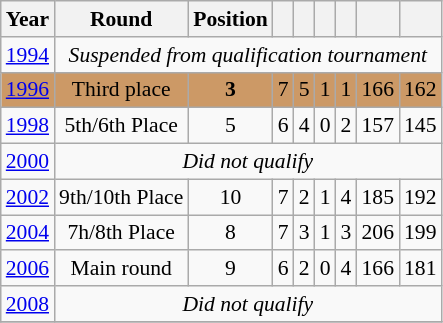<table class="wikitable" style="text-align: center; font-size:90%;">
<tr>
<th>Year</th>
<th>Round</th>
<th>Position</th>
<th></th>
<th></th>
<th></th>
<th></th>
<th></th>
<th></th>
</tr>
<tr>
<td> <a href='#'>1994</a></td>
<td colspan="8"><em>Suspended from qualification tournament</em></td>
</tr>
<tr style="background:#cc9966;">
<td> <a href='#'>1996</a></td>
<td>Third place</td>
<td><strong>3</strong> </td>
<td>7</td>
<td>5</td>
<td>1</td>
<td>1</td>
<td>166</td>
<td>162</td>
</tr>
<tr>
<td> <a href='#'>1998</a></td>
<td>5th/6th Place</td>
<td>5</td>
<td>6</td>
<td>4</td>
<td>0</td>
<td>2</td>
<td>157</td>
<td>145</td>
</tr>
<tr>
<td> <a href='#'>2000</a></td>
<td colspan="8"><em>Did not qualify</em></td>
</tr>
<tr>
<td> <a href='#'>2002</a></td>
<td>9th/10th Place</td>
<td>10</td>
<td>7</td>
<td>2</td>
<td>1</td>
<td>4</td>
<td>185</td>
<td>192</td>
</tr>
<tr>
<td> <a href='#'>2004</a></td>
<td>7h/8th Place</td>
<td>8</td>
<td>7</td>
<td>3</td>
<td>1</td>
<td>3</td>
<td>206</td>
<td>199</td>
</tr>
<tr>
<td> <a href='#'>2006</a></td>
<td>Main round</td>
<td>9</td>
<td>6</td>
<td>2</td>
<td>0</td>
<td>4</td>
<td>166</td>
<td>181</td>
</tr>
<tr>
<td> <a href='#'>2008</a></td>
<td colspan="8"><em>Did not qualify</em></td>
</tr>
<tr>
</tr>
</table>
